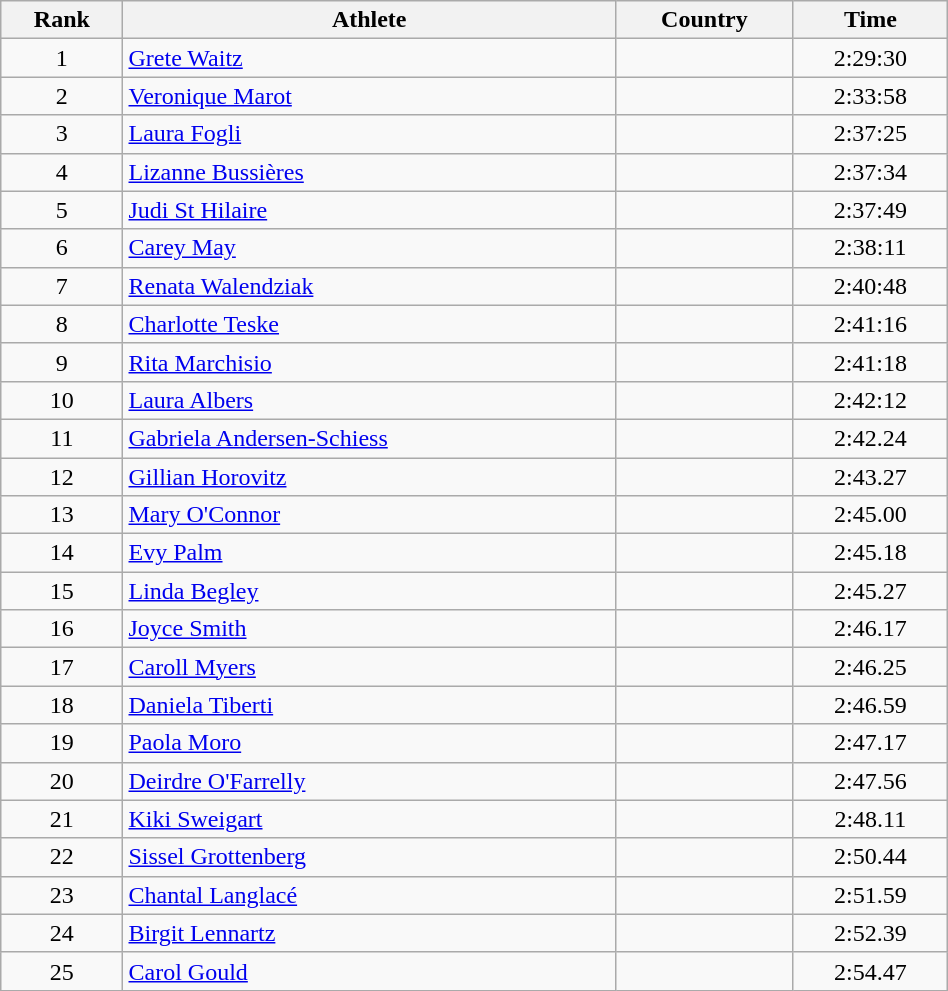<table class="wikitable" width=50% style="font-size:100%; text-align:left;">
<tr>
<th>Rank</th>
<th>Athlete</th>
<th>Country</th>
<th>Time</th>
</tr>
<tr>
<td style="text-align:center">1</td>
<td><a href='#'>Grete Waitz</a></td>
<td></td>
<td align=center>2:29:30</td>
</tr>
<tr>
<td style="text-align:center">2</td>
<td><a href='#'>Veronique Marot</a></td>
<td></td>
<td align=center>2:33:58</td>
</tr>
<tr>
<td style="text-align:center">3</td>
<td><a href='#'>Laura Fogli</a></td>
<td></td>
<td align=center>2:37:25</td>
</tr>
<tr>
<td style="text-align:center">4</td>
<td><a href='#'>Lizanne Bussières</a></td>
<td></td>
<td align=center>2:37:34</td>
</tr>
<tr>
<td style="text-align:center">5</td>
<td><a href='#'>Judi St Hilaire</a></td>
<td></td>
<td align=center>2:37:49</td>
</tr>
<tr>
<td style="text-align:center">6</td>
<td><a href='#'>Carey May</a></td>
<td></td>
<td align=center>2:38:11</td>
</tr>
<tr>
<td style="text-align:center">7</td>
<td><a href='#'>Renata Walendziak</a></td>
<td></td>
<td align="center">2:40:48</td>
</tr>
<tr>
<td style="text-align:center">8</td>
<td><a href='#'>Charlotte Teske</a></td>
<td></td>
<td align="center">2:41:16</td>
</tr>
<tr>
<td style="text-align:center">9</td>
<td><a href='#'>Rita Marchisio</a></td>
<td></td>
<td align=center>2:41:18</td>
</tr>
<tr>
<td style="text-align:center">10</td>
<td><a href='#'>Laura Albers</a></td>
<td></td>
<td align=center>2:42:12</td>
</tr>
<tr>
<td align=center>11</td>
<td><a href='#'>Gabriela Andersen-Schiess</a></td>
<td></td>
<td align=center>2:42.24</td>
</tr>
<tr>
<td align=center>12</td>
<td><a href='#'>Gillian Horovitz</a></td>
<td></td>
<td align=center>2:43.27</td>
</tr>
<tr>
<td align=center>13</td>
<td><a href='#'>Mary O'Connor</a></td>
<td></td>
<td align=center>2:45.00</td>
</tr>
<tr>
<td align=center>14</td>
<td><a href='#'>Evy Palm</a></td>
<td></td>
<td align=center>2:45.18</td>
</tr>
<tr>
<td align=center>15</td>
<td><a href='#'>Linda Begley</a></td>
<td></td>
<td align=center>2:45.27</td>
</tr>
<tr>
<td align=center>16</td>
<td><a href='#'>Joyce Smith</a></td>
<td></td>
<td align=center>2:46.17</td>
</tr>
<tr>
<td align=center>17</td>
<td><a href='#'>Caroll Myers</a></td>
<td></td>
<td align=center>2:46.25</td>
</tr>
<tr>
<td align=center>18</td>
<td><a href='#'>Daniela Tiberti</a></td>
<td></td>
<td align=center>2:46.59</td>
</tr>
<tr>
<td align=center>19</td>
<td><a href='#'>Paola Moro</a></td>
<td></td>
<td align=center>2:47.17</td>
</tr>
<tr>
<td align=center>20</td>
<td><a href='#'>Deirdre O'Farrelly</a></td>
<td></td>
<td align=center>2:47.56</td>
</tr>
<tr>
<td align=center>21</td>
<td><a href='#'>Kiki Sweigart</a></td>
<td></td>
<td align=center>2:48.11</td>
</tr>
<tr>
<td align=center>22</td>
<td><a href='#'>Sissel Grottenberg</a></td>
<td></td>
<td align=center>2:50.44</td>
</tr>
<tr>
<td align=center>23</td>
<td><a href='#'>Chantal Langlacé</a></td>
<td></td>
<td align=center>2:51.59</td>
</tr>
<tr>
<td align=center>24</td>
<td><a href='#'>Birgit Lennartz</a></td>
<td></td>
<td align="center">2:52.39</td>
</tr>
<tr>
<td align=center>25</td>
<td><a href='#'>Carol Gould</a></td>
<td></td>
<td align=center>2:54.47</td>
</tr>
</table>
